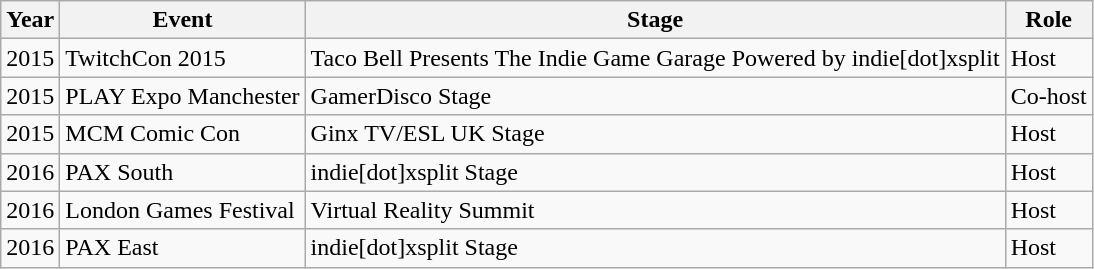<table class="wikitable">
<tr>
<th>Year</th>
<th>Event</th>
<th>Stage</th>
<th>Role</th>
</tr>
<tr>
<td>2015</td>
<td>TwitchCon 2015</td>
<td>Taco Bell Presents The Indie Game Garage Powered by indie[dot]xsplit</td>
<td>Host</td>
</tr>
<tr>
<td>2015</td>
<td>PLAY Expo Manchester</td>
<td>GamerDisco Stage</td>
<td>Co-host</td>
</tr>
<tr>
<td>2015</td>
<td>MCM Comic Con</td>
<td>Ginx TV/ESL UK Stage</td>
<td>Host</td>
</tr>
<tr>
<td>2016</td>
<td>PAX South</td>
<td>indie[dot]xsplit Stage</td>
<td>Host</td>
</tr>
<tr>
<td>2016</td>
<td>London Games Festival</td>
<td>Virtual Reality Summit</td>
<td>Host</td>
</tr>
<tr>
<td>2016</td>
<td>PAX East</td>
<td>indie[dot]xsplit Stage</td>
<td>Host</td>
</tr>
</table>
